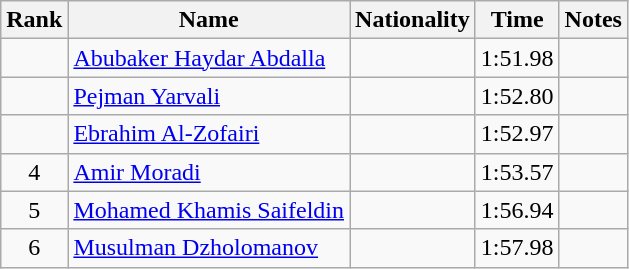<table class="wikitable sortable" style="text-align:center">
<tr>
<th>Rank</th>
<th>Name</th>
<th>Nationality</th>
<th>Time</th>
<th>Notes</th>
</tr>
<tr>
<td></td>
<td align=left><a href='#'>Abubaker Haydar Abdalla</a></td>
<td align=left></td>
<td>1:51.98</td>
<td></td>
</tr>
<tr>
<td></td>
<td align=left><a href='#'>Pejman Yarvali</a></td>
<td align=left></td>
<td>1:52.80</td>
<td></td>
</tr>
<tr>
<td></td>
<td align=left><a href='#'>Ebrahim Al-Zofairi</a></td>
<td align=left></td>
<td>1:52.97</td>
<td></td>
</tr>
<tr>
<td>4</td>
<td align=left><a href='#'>Amir Moradi</a></td>
<td align=left></td>
<td>1:53.57</td>
<td></td>
</tr>
<tr>
<td>5</td>
<td align=left><a href='#'>Mohamed Khamis Saifeldin</a></td>
<td align=left></td>
<td>1:56.94</td>
<td></td>
</tr>
<tr>
<td>6</td>
<td align=left><a href='#'>Musulman Dzholomanov</a></td>
<td align=left></td>
<td>1:57.98</td>
<td></td>
</tr>
</table>
